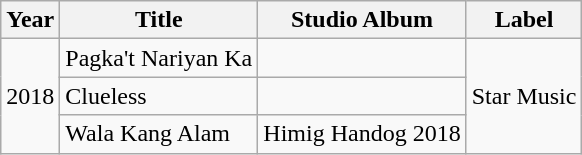<table class="wikitable">
<tr>
<th>Year</th>
<th>Title</th>
<th>Studio Album</th>
<th>Label</th>
</tr>
<tr>
<td rowspan="3">2018</td>
<td>Pagka't Nariyan Ka</td>
<td></td>
<td rowspan="3">Star Music</td>
</tr>
<tr>
<td>Clueless</td>
<td></td>
</tr>
<tr>
<td>Wala Kang Alam</td>
<td>Himig Handog 2018</td>
</tr>
</table>
